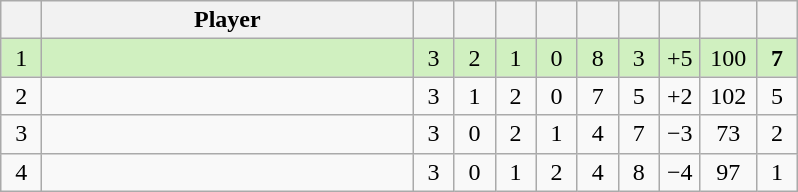<table class="wikitable" style="text-align:center; margin: 1em auto 1em auto, align:left">
<tr>
<th width=20></th>
<th width=240>Player</th>
<th width=20></th>
<th width=20></th>
<th width=20></th>
<th width=20></th>
<th width=20></th>
<th width=20></th>
<th width=20></th>
<th width=30></th>
<th width=20></th>
</tr>
<tr style="background:#D0F0C0;">
<td>1</td>
<td align=left></td>
<td>3</td>
<td>2</td>
<td>1</td>
<td>0</td>
<td>8</td>
<td>3</td>
<td>+5</td>
<td>100</td>
<td><strong>7</strong></td>
</tr>
<tr style=>
<td>2</td>
<td align=left></td>
<td>3</td>
<td>1</td>
<td>2</td>
<td>0</td>
<td>7</td>
<td>5</td>
<td>+2</td>
<td>102</td>
<td>5</td>
</tr>
<tr style=>
<td>3</td>
<td align=left></td>
<td>3</td>
<td>0</td>
<td>2</td>
<td>1</td>
<td>4</td>
<td>7</td>
<td>−3</td>
<td>73</td>
<td>2</td>
</tr>
<tr style=>
<td>4</td>
<td align=left></td>
<td>3</td>
<td>0</td>
<td>1</td>
<td>2</td>
<td>4</td>
<td>8</td>
<td>−4</td>
<td>97</td>
<td>1</td>
</tr>
</table>
